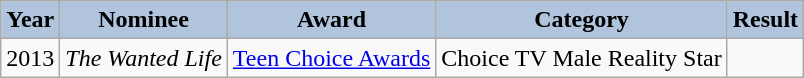<table class="wikitable">
<tr>
<th style="background:#B0C4DE;">Year</th>
<th style="background:#B0C4DE;">Nominee</th>
<th style="background:#B0C4DE;">Award</th>
<th style="background:#B0C4DE;">Category</th>
<th style="background:#B0C4DE;">Result</th>
</tr>
<tr>
<td>2013</td>
<td><em>The Wanted Life</em></td>
<td><a href='#'>Teen Choice Awards</a></td>
<td>Choice TV Male Reality Star</td>
<td></td>
</tr>
</table>
